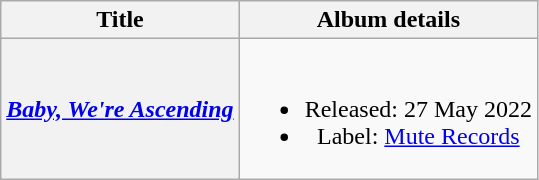<table class="wikitable plainrowheaders" style="text-align:center;">
<tr>
<th scope="col">Title</th>
<th scope="col">Album details</th>
</tr>
<tr>
<th scope="row"><em><a href='#'>Baby, We're Ascending</a></em></th>
<td><br><ul><li>Released: 27  May 2022</li><li>Label: <a href='#'>Mute Records</a></li></ul></td>
</tr>
</table>
